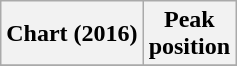<table class="wikitable">
<tr>
<th>Chart (2016)</th>
<th>Peak<br>position</th>
</tr>
<tr>
</tr>
</table>
